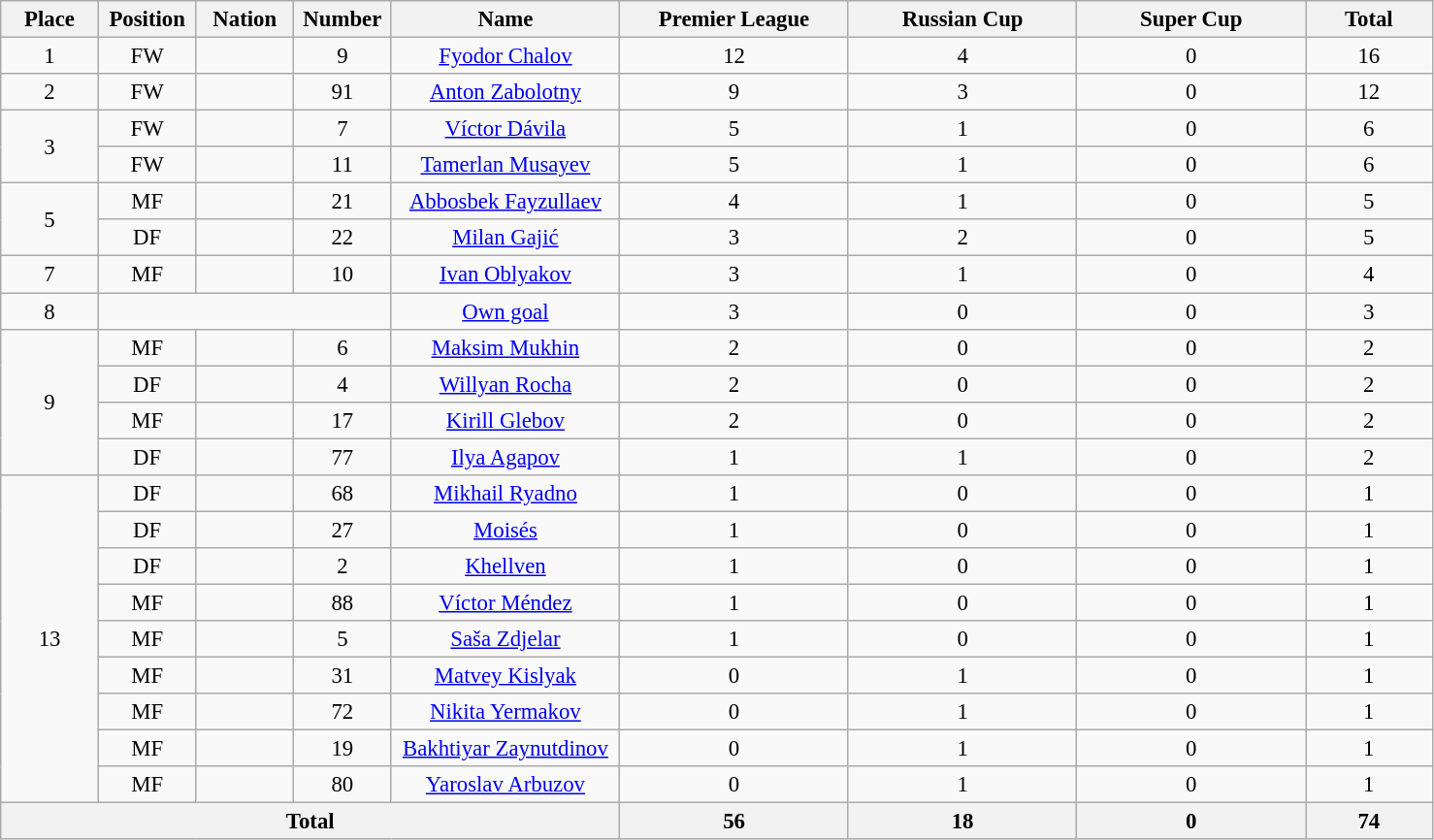<table class="wikitable" style="font-size: 95%; text-align: center;">
<tr>
<th width=60>Place</th>
<th width=60>Position</th>
<th width=60>Nation</th>
<th width=60>Number</th>
<th width=150>Name</th>
<th width=150>Premier League</th>
<th width=150>Russian Cup</th>
<th width=150>Super Cup</th>
<th width=80>Total</th>
</tr>
<tr>
<td>1</td>
<td>FW</td>
<td></td>
<td>9</td>
<td><a href='#'>Fyodor Chalov</a></td>
<td>12</td>
<td>4</td>
<td>0</td>
<td>16</td>
</tr>
<tr>
<td>2</td>
<td>FW</td>
<td></td>
<td>91</td>
<td><a href='#'>Anton Zabolotny</a></td>
<td>9</td>
<td>3</td>
<td>0</td>
<td>12</td>
</tr>
<tr>
<td rowspan="2">3</td>
<td>FW</td>
<td></td>
<td>7</td>
<td><a href='#'>Víctor Dávila</a></td>
<td>5</td>
<td>1</td>
<td>0</td>
<td>6</td>
</tr>
<tr>
<td>FW</td>
<td></td>
<td>11</td>
<td><a href='#'>Tamerlan Musayev</a></td>
<td>5</td>
<td>1</td>
<td>0</td>
<td>6</td>
</tr>
<tr>
<td rowspan="2">5</td>
<td>MF</td>
<td></td>
<td>21</td>
<td><a href='#'>Abbosbek Fayzullaev</a></td>
<td>4</td>
<td>1</td>
<td>0</td>
<td>5</td>
</tr>
<tr>
<td>DF</td>
<td></td>
<td>22</td>
<td><a href='#'>Milan Gajić</a></td>
<td>3</td>
<td>2</td>
<td>0</td>
<td>5</td>
</tr>
<tr>
<td>7</td>
<td>MF</td>
<td></td>
<td>10</td>
<td><a href='#'>Ivan Oblyakov</a></td>
<td>3</td>
<td>1</td>
<td>0</td>
<td>4</td>
</tr>
<tr>
<td>8</td>
<td colspan="3"></td>
<td><a href='#'>Own goal</a></td>
<td>3</td>
<td>0</td>
<td>0</td>
<td>3</td>
</tr>
<tr>
<td rowspan="4">9</td>
<td>MF</td>
<td></td>
<td>6</td>
<td><a href='#'>Maksim Mukhin</a></td>
<td>2</td>
<td>0</td>
<td>0</td>
<td>2</td>
</tr>
<tr>
<td>DF</td>
<td></td>
<td>4</td>
<td><a href='#'>Willyan Rocha</a></td>
<td>2</td>
<td>0</td>
<td>0</td>
<td>2</td>
</tr>
<tr>
<td>MF</td>
<td></td>
<td>17</td>
<td><a href='#'>Kirill Glebov</a></td>
<td>2</td>
<td>0</td>
<td>0</td>
<td>2</td>
</tr>
<tr>
<td>DF</td>
<td></td>
<td>77</td>
<td><a href='#'>Ilya Agapov</a></td>
<td>1</td>
<td>1</td>
<td>0</td>
<td>2</td>
</tr>
<tr>
<td rowspan="9">13</td>
<td>DF</td>
<td></td>
<td>68</td>
<td><a href='#'>Mikhail Ryadno</a></td>
<td>1</td>
<td>0</td>
<td>0</td>
<td>1</td>
</tr>
<tr>
<td>DF</td>
<td></td>
<td>27</td>
<td><a href='#'>Moisés</a></td>
<td>1</td>
<td>0</td>
<td>0</td>
<td>1</td>
</tr>
<tr>
<td>DF</td>
<td></td>
<td>2</td>
<td><a href='#'>Khellven</a></td>
<td>1</td>
<td>0</td>
<td>0</td>
<td>1</td>
</tr>
<tr>
<td>MF</td>
<td></td>
<td>88</td>
<td><a href='#'>Víctor Méndez</a></td>
<td>1</td>
<td>0</td>
<td>0</td>
<td>1</td>
</tr>
<tr>
<td>MF</td>
<td></td>
<td>5</td>
<td><a href='#'>Saša Zdjelar</a></td>
<td>1</td>
<td>0</td>
<td>0</td>
<td>1</td>
</tr>
<tr>
<td>MF</td>
<td></td>
<td>31</td>
<td><a href='#'>Matvey Kislyak</a></td>
<td>0</td>
<td>1</td>
<td>0</td>
<td>1</td>
</tr>
<tr>
<td>MF</td>
<td></td>
<td>72</td>
<td><a href='#'>Nikita Yermakov</a></td>
<td>0</td>
<td>1</td>
<td>0</td>
<td>1</td>
</tr>
<tr>
<td>MF</td>
<td></td>
<td>19</td>
<td><a href='#'>Bakhtiyar Zaynutdinov</a></td>
<td>0</td>
<td>1</td>
<td>0</td>
<td>1</td>
</tr>
<tr>
<td>MF</td>
<td></td>
<td>80</td>
<td><a href='#'>Yaroslav Arbuzov</a></td>
<td>0</td>
<td>1</td>
<td>0</td>
<td>1</td>
</tr>
<tr>
<th colspan=5>Total</th>
<th>56</th>
<th>18</th>
<th>0</th>
<th>74</th>
</tr>
</table>
